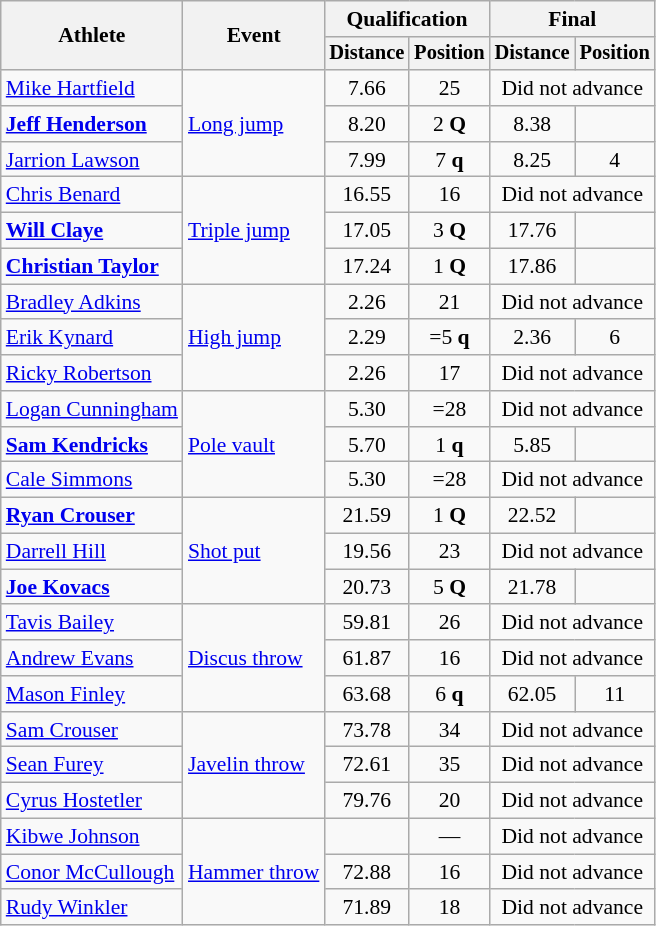<table class=wikitable style=font-size:90%;text-align:center>
<tr>
<th rowspan=2>Athlete</th>
<th rowspan=2>Event</th>
<th colspan=2>Qualification</th>
<th colspan=2>Final</th>
</tr>
<tr style=font-size:95%>
<th>Distance</th>
<th>Position</th>
<th>Distance</th>
<th>Position</th>
</tr>
<tr>
<td align=left><a href='#'>Mike Hartfield</a></td>
<td align=left rowspan=3><a href='#'>Long jump</a></td>
<td>7.66</td>
<td>25</td>
<td colspan=2>Did not advance</td>
</tr>
<tr>
<td align=left><strong><a href='#'>Jeff Henderson</a></strong></td>
<td>8.20</td>
<td>2 <strong>Q</strong></td>
<td>8.38</td>
<td></td>
</tr>
<tr>
<td align=left><a href='#'>Jarrion Lawson</a></td>
<td>7.99</td>
<td>7 <strong>q</strong></td>
<td>8.25</td>
<td>4</td>
</tr>
<tr>
<td align=left><a href='#'>Chris Benard</a></td>
<td align=left rowspan=3><a href='#'>Triple jump</a></td>
<td>16.55</td>
<td>16</td>
<td colspan=2>Did not advance</td>
</tr>
<tr>
<td align=left><strong><a href='#'>Will Claye</a></strong></td>
<td>17.05</td>
<td>3 <strong>Q</strong></td>
<td>17.76</td>
<td></td>
</tr>
<tr>
<td align=left><strong><a href='#'>Christian Taylor</a></strong></td>
<td>17.24</td>
<td>1 <strong>Q</strong></td>
<td>17.86</td>
<td></td>
</tr>
<tr>
<td align=left><a href='#'>Bradley Adkins</a></td>
<td align=left rowspan=3><a href='#'>High jump</a></td>
<td>2.26</td>
<td>21</td>
<td colspan=2>Did not advance</td>
</tr>
<tr>
<td align=left><a href='#'>Erik Kynard</a></td>
<td>2.29</td>
<td>=5 <strong>q</strong></td>
<td>2.36</td>
<td>6</td>
</tr>
<tr>
<td align=left><a href='#'>Ricky Robertson</a></td>
<td>2.26</td>
<td>17</td>
<td colspan=2>Did not advance</td>
</tr>
<tr>
<td align=left><a href='#'>Logan Cunningham</a></td>
<td align=left rowspan=3><a href='#'>Pole vault</a></td>
<td>5.30</td>
<td>=28</td>
<td colspan=2>Did not advance</td>
</tr>
<tr>
<td align=left><strong><a href='#'>Sam Kendricks</a></strong></td>
<td>5.70</td>
<td>1 <strong>q</strong></td>
<td>5.85</td>
<td></td>
</tr>
<tr>
<td align=left><a href='#'>Cale Simmons</a></td>
<td>5.30</td>
<td>=28</td>
<td colspan=2>Did not advance</td>
</tr>
<tr>
<td align=left><strong><a href='#'>Ryan Crouser</a></strong></td>
<td align=left rowspan=3><a href='#'>Shot put</a></td>
<td>21.59</td>
<td>1 <strong>Q</strong></td>
<td>22.52 </td>
<td></td>
</tr>
<tr>
<td align=left><a href='#'>Darrell Hill</a></td>
<td>19.56</td>
<td>23</td>
<td colspan=2>Did not advance</td>
</tr>
<tr>
<td align=left><strong><a href='#'>Joe Kovacs</a></strong></td>
<td>20.73</td>
<td>5 <strong>Q</strong></td>
<td>21.78</td>
<td></td>
</tr>
<tr>
<td align=left><a href='#'>Tavis Bailey</a></td>
<td align=left rowspan=3><a href='#'>Discus throw</a></td>
<td>59.81</td>
<td>26</td>
<td colspan=2>Did not advance</td>
</tr>
<tr>
<td align=left><a href='#'>Andrew Evans</a></td>
<td>61.87</td>
<td>16</td>
<td colspan=2>Did not advance</td>
</tr>
<tr>
<td align=left><a href='#'>Mason Finley</a></td>
<td>63.68</td>
<td>6 <strong>q</strong></td>
<td>62.05</td>
<td>11</td>
</tr>
<tr>
<td align=left><a href='#'>Sam Crouser</a></td>
<td align=left rowspan=3><a href='#'>Javelin throw</a></td>
<td>73.78</td>
<td>34</td>
<td colspan=2>Did not advance</td>
</tr>
<tr>
<td align=left><a href='#'>Sean Furey</a></td>
<td>72.61</td>
<td>35</td>
<td colspan=2>Did not advance</td>
</tr>
<tr>
<td align=left><a href='#'>Cyrus Hostetler</a></td>
<td>79.76</td>
<td>20</td>
<td colspan=2>Did not advance</td>
</tr>
<tr>
<td align=left><a href='#'>Kibwe Johnson</a></td>
<td align=left rowspan=3><a href='#'>Hammer throw</a></td>
<td></td>
<td>—</td>
<td colspan=2>Did not advance</td>
</tr>
<tr>
<td align=left><a href='#'>Conor McCullough</a></td>
<td>72.88</td>
<td>16</td>
<td colspan=2>Did not advance</td>
</tr>
<tr>
<td align=left><a href='#'>Rudy Winkler</a></td>
<td>71.89</td>
<td>18</td>
<td colspan=2>Did not advance</td>
</tr>
</table>
